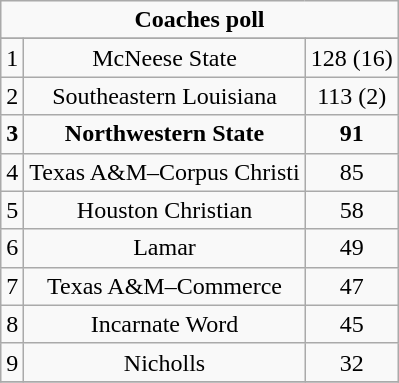<table class="wikitable">
<tr align="center">
<td align="center" Colspan="3"><strong>Coaches poll</strong></td>
</tr>
<tr align="center">
</tr>
<tr align="center">
<td>1</td>
<td>McNeese State</td>
<td>128 (16)</td>
</tr>
<tr align="center">
<td>2</td>
<td>Southeastern Louisiana</td>
<td>113 (2)</td>
</tr>
<tr align="center">
<td><strong>3</strong></td>
<td><strong>Northwestern State</strong></td>
<td><strong>91</strong></td>
</tr>
<tr align="center">
<td>4</td>
<td>Texas A&M–Corpus Christi</td>
<td>85</td>
</tr>
<tr align="center">
<td>5</td>
<td>Houston Christian</td>
<td>58</td>
</tr>
<tr align="center">
<td>6</td>
<td>Lamar</td>
<td>49</td>
</tr>
<tr align="center">
<td>7</td>
<td>Texas A&M–Commerce</td>
<td>47</td>
</tr>
<tr align="center">
<td>8</td>
<td>Incarnate Word</td>
<td>45</td>
</tr>
<tr align="center">
<td>9</td>
<td>Nicholls</td>
<td>32</td>
</tr>
<tr align="center">
</tr>
</table>
